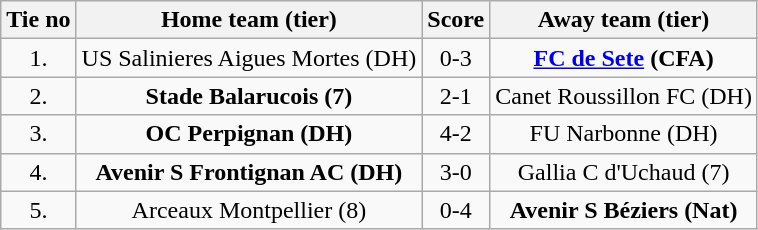<table class="wikitable" style="text-align: center">
<tr>
<th>Tie no</th>
<th>Home team (tier)</th>
<th>Score</th>
<th>Away team (tier)</th>
</tr>
<tr>
<td>1.</td>
<td>US Salinieres Aigues Mortes (DH)</td>
<td>0-3</td>
<td><strong><a href='#'>FC de Sete</a> (CFA)</strong></td>
</tr>
<tr>
<td>2.</td>
<td><strong>Stade Balarucois (7)</strong></td>
<td>2-1</td>
<td>Canet Roussillon FC (DH)</td>
</tr>
<tr>
<td>3.</td>
<td><strong>OC Perpignan (DH)</strong></td>
<td>4-2</td>
<td>FU Narbonne (DH)</td>
</tr>
<tr>
<td>4.</td>
<td><strong>Avenir S Frontignan AC (DH)</strong></td>
<td>3-0</td>
<td>Gallia C d'Uchaud (7)</td>
</tr>
<tr>
<td>5.</td>
<td>Arceaux Montpellier (8)</td>
<td>0-4</td>
<td><strong>Avenir S Béziers (Nat)</strong></td>
</tr>
</table>
